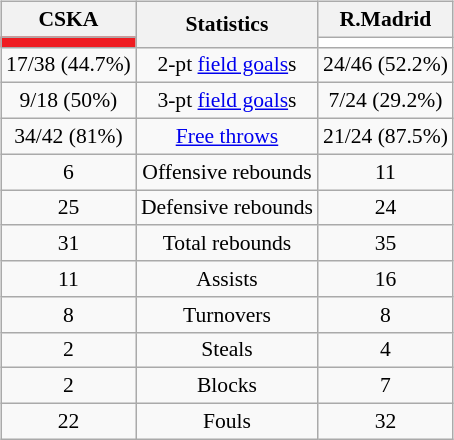<table style="width:100%;">
<tr>
<td valign=top align=right width=33%><br>













</td>
<td style="vertical-align:top; align:center; width:33%;"><br><table style="width:100%;">
<tr>
<td style="width=50%;"></td>
<td></td>
<td style="width=50%;"></td>
</tr>
</table>
<table class="wikitable" style="font-size:90%; text-align:center; margin:auto;" align=center>
<tr>
<th>CSKA</th>
<th rowspan=2>Statistics</th>
<th>R.Madrid</th>
</tr>
<tr>
<td style="background:#EF1C21;"></td>
<td style="background:white;"></td>
</tr>
<tr>
<td>17/38 (44.7%)</td>
<td>2-pt <a href='#'>field goals</a>s</td>
<td>24/46 (52.2%)</td>
</tr>
<tr>
<td>9/18 (50%)</td>
<td>3-pt <a href='#'>field goals</a>s</td>
<td>7/24 (29.2%)</td>
</tr>
<tr>
<td>34/42 (81%)</td>
<td><a href='#'>Free throws</a></td>
<td>21/24 (87.5%)</td>
</tr>
<tr>
<td>6</td>
<td>Offensive rebounds</td>
<td>11</td>
</tr>
<tr>
<td>25</td>
<td>Defensive rebounds</td>
<td>24</td>
</tr>
<tr>
<td>31</td>
<td>Total rebounds</td>
<td>35</td>
</tr>
<tr>
<td>11</td>
<td>Assists</td>
<td>16</td>
</tr>
<tr>
<td>8</td>
<td>Turnovers</td>
<td>8</td>
</tr>
<tr>
<td>2</td>
<td>Steals</td>
<td>4</td>
</tr>
<tr>
<td>2</td>
<td>Blocks</td>
<td>7</td>
</tr>
<tr>
<td>22</td>
<td>Fouls</td>
<td>32</td>
</tr>
</table>
</td>
<td style="vertical-align:top; align:left; width:33%;"><br>













</td>
</tr>
</table>
